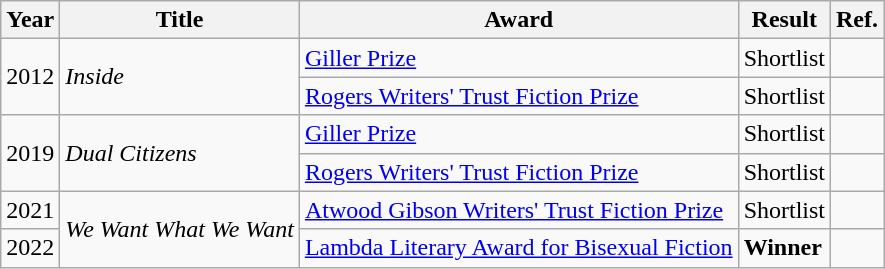<table class="wikitable sortable">
<tr>
<th>Year</th>
<th>Title</th>
<th>Award</th>
<th>Result</th>
<th>Ref.</th>
</tr>
<tr>
<td rowspan="2">2012</td>
<td rowspan="2"><em>Inside</em></td>
<td><a href='#'>Giller Prize</a></td>
<td>Shortlist</td>
<td></td>
</tr>
<tr>
<td><a href='#'>Rogers Writers' Trust Fiction Prize</a></td>
<td>Shortlist</td>
<td></td>
</tr>
<tr>
<td rowspan="2">2019</td>
<td rowspan="2"><em>Dual Citizens</em></td>
<td><a href='#'>Giller Prize</a></td>
<td>Shortlist</td>
<td></td>
</tr>
<tr>
<td><a href='#'>Rogers Writers' Trust Fiction Prize</a></td>
<td>Shortlist</td>
<td></td>
</tr>
<tr>
<td>2021</td>
<td rowspan="2"><em>We Want What We Want</em></td>
<td><a href='#'>Atwood Gibson Writers' Trust Fiction Prize</a></td>
<td>Shortlist</td>
<td></td>
</tr>
<tr>
<td>2022</td>
<td><a href='#'>Lambda Literary Award for Bisexual Fiction</a></td>
<td><strong>Winner</strong></td>
<td></td>
</tr>
</table>
